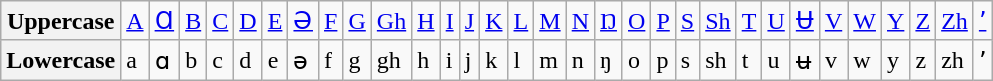<table class="wikitable">
<tr>
<th>Uppercase</th>
<td><a href='#'>A</a></td>
<td><a href='#'>Ɑ</a></td>
<td><a href='#'>B</a></td>
<td><a href='#'>C</a></td>
<td><a href='#'>D</a></td>
<td><a href='#'>E</a></td>
<td><a href='#'>Ə</a></td>
<td><a href='#'>F</a></td>
<td><a href='#'>G</a></td>
<td><a href='#'>Gh</a></td>
<td><a href='#'>H</a></td>
<td><a href='#'>I</a></td>
<td><a href='#'>J</a></td>
<td><a href='#'>K</a></td>
<td><a href='#'>L</a></td>
<td><a href='#'>M</a></td>
<td><a href='#'>N</a></td>
<td><a href='#'>Ŋ</a></td>
<td><a href='#'>O</a></td>
<td><a href='#'>P</a></td>
<td><a href='#'>S</a></td>
<td><a href='#'>Sh</a></td>
<td><a href='#'>T</a></td>
<td><a href='#'>U</a></td>
<td><a href='#'>Ʉ</a></td>
<td><a href='#'>V</a></td>
<td><a href='#'>W</a></td>
<td><a href='#'>Y</a></td>
<td><a href='#'>Z</a></td>
<td><a href='#'>Zh</a></td>
<td><a href='#'>ʼ</a></td>
</tr>
<tr>
<th>Lowercase</th>
<td>a</td>
<td>ɑ</td>
<td>b</td>
<td>c</td>
<td>d</td>
<td>e</td>
<td>ə</td>
<td>f</td>
<td>g</td>
<td>gh</td>
<td>h</td>
<td>i</td>
<td>j</td>
<td>k</td>
<td>l</td>
<td>m</td>
<td>n</td>
<td>ŋ</td>
<td>o</td>
<td>p</td>
<td>s</td>
<td>sh</td>
<td>t</td>
<td>u</td>
<td>ʉ</td>
<td>v</td>
<td>w</td>
<td>y</td>
<td>z</td>
<td>zh</td>
<td>ʼ</td>
</tr>
</table>
